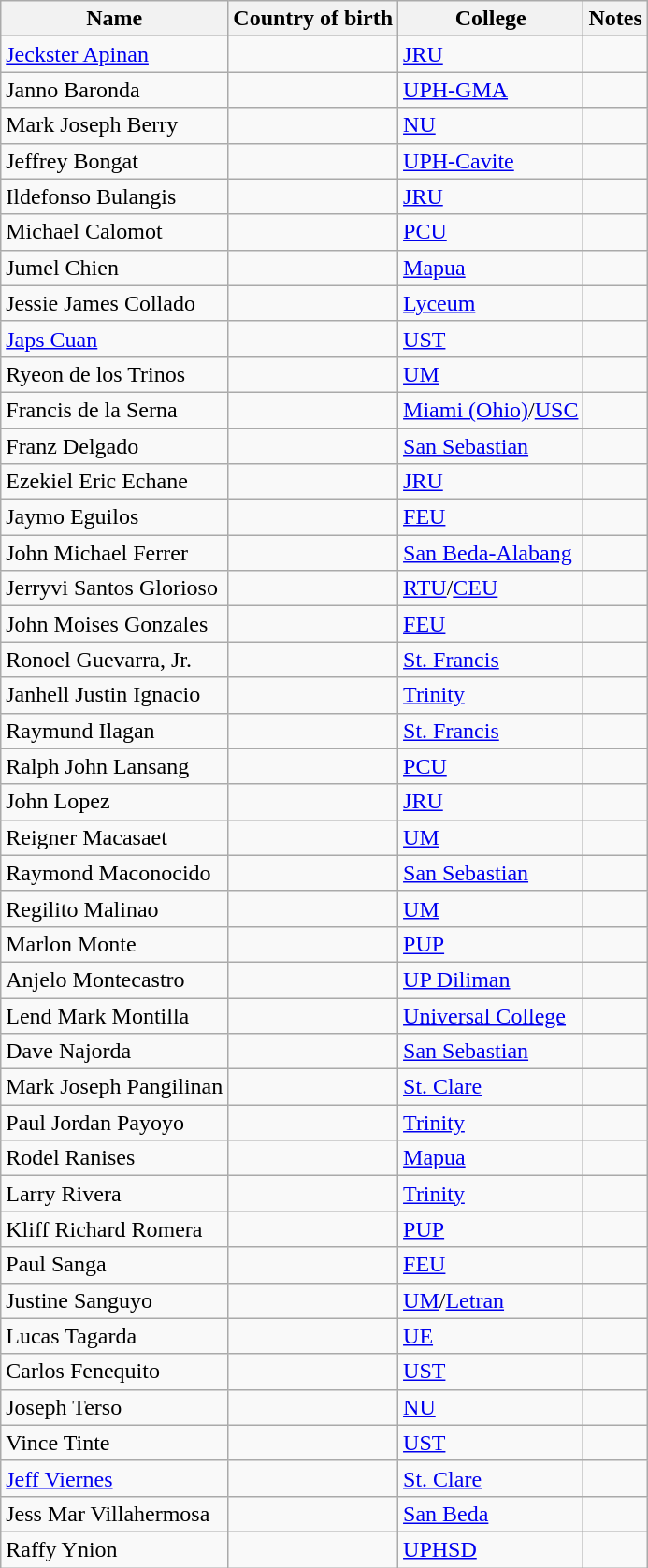<table class=wikitable>
<tr>
<th>Name</th>
<th>Country of birth</th>
<th>College</th>
<th>Notes</th>
</tr>
<tr>
<td><a href='#'>Jeckster Apinan</a></td>
<td></td>
<td><a href='#'>JRU</a></td>
<td></td>
</tr>
<tr>
<td>Janno Baronda</td>
<td></td>
<td><a href='#'>UPH-GMA</a></td>
<td></td>
</tr>
<tr>
<td>Mark Joseph Berry</td>
<td></td>
<td><a href='#'>NU</a></td>
<td></td>
</tr>
<tr>
<td>Jeffrey Bongat</td>
<td></td>
<td><a href='#'>UPH-Cavite</a></td>
<td></td>
</tr>
<tr>
<td>Ildefonso Bulangis</td>
<td></td>
<td><a href='#'>JRU</a></td>
<td></td>
</tr>
<tr>
<td>Michael Calomot</td>
<td></td>
<td><a href='#'>PCU</a></td>
<td></td>
</tr>
<tr>
<td>Jumel Chien</td>
<td></td>
<td><a href='#'>Mapua</a></td>
<td></td>
</tr>
<tr>
<td>Jessie James Collado</td>
<td></td>
<td><a href='#'>Lyceum</a></td>
<td></td>
</tr>
<tr>
<td><a href='#'>Japs Cuan</a></td>
<td></td>
<td><a href='#'>UST</a></td>
<td></td>
</tr>
<tr>
<td>Ryeon de los Trinos</td>
<td></td>
<td><a href='#'>UM</a></td>
<td></td>
</tr>
<tr>
<td>Francis de la Serna</td>
<td></td>
<td><a href='#'>Miami (Ohio)</a>/<a href='#'>USC</a></td>
<td></td>
</tr>
<tr>
<td>Franz Delgado</td>
<td></td>
<td><a href='#'>San Sebastian</a></td>
<td></td>
</tr>
<tr>
<td>Ezekiel Eric Echane</td>
<td></td>
<td><a href='#'>JRU</a></td>
<td></td>
</tr>
<tr>
<td>Jaymo Eguilos</td>
<td></td>
<td><a href='#'>FEU</a></td>
<td></td>
</tr>
<tr>
<td>John Michael Ferrer</td>
<td></td>
<td><a href='#'>San Beda-Alabang</a></td>
<td></td>
</tr>
<tr>
<td>Jerryvi Santos Glorioso</td>
<td></td>
<td><a href='#'>RTU</a>/<a href='#'>CEU</a></td>
<td></td>
</tr>
<tr>
<td>John Moises Gonzales</td>
<td></td>
<td><a href='#'>FEU</a></td>
<td></td>
</tr>
<tr>
<td>Ronoel Guevarra, Jr.</td>
<td></td>
<td><a href='#'>St. Francis</a></td>
<td></td>
</tr>
<tr>
<td>Janhell Justin Ignacio</td>
<td></td>
<td><a href='#'>Trinity</a></td>
<td></td>
</tr>
<tr>
<td>Raymund Ilagan</td>
<td></td>
<td><a href='#'>St. Francis</a></td>
<td></td>
</tr>
<tr>
<td>Ralph John Lansang</td>
<td></td>
<td><a href='#'>PCU</a></td>
<td></td>
</tr>
<tr>
<td>John Lopez</td>
<td></td>
<td><a href='#'>JRU</a></td>
<td></td>
</tr>
<tr>
<td>Reigner Macasaet</td>
<td></td>
<td><a href='#'>UM</a></td>
<td></td>
</tr>
<tr>
<td>Raymond Maconocido</td>
<td></td>
<td><a href='#'>San Sebastian</a></td>
<td></td>
</tr>
<tr>
<td>Regilito Malinao</td>
<td></td>
<td><a href='#'>UM</a></td>
<td></td>
</tr>
<tr>
<td>Marlon Monte</td>
<td></td>
<td><a href='#'>PUP</a></td>
<td></td>
</tr>
<tr>
<td>Anjelo Montecastro</td>
<td></td>
<td><a href='#'>UP Diliman</a></td>
<td></td>
</tr>
<tr>
<td>Lend Mark Montilla</td>
<td></td>
<td><a href='#'>Universal College</a></td>
<td></td>
</tr>
<tr>
<td>Dave Najorda</td>
<td></td>
<td><a href='#'>San Sebastian</a></td>
<td></td>
</tr>
<tr>
<td>Mark Joseph Pangilinan</td>
<td></td>
<td><a href='#'>St. Clare</a></td>
<td></td>
</tr>
<tr>
<td>Paul Jordan Payoyo</td>
<td></td>
<td><a href='#'>Trinity</a></td>
<td></td>
</tr>
<tr>
<td>Rodel Ranises</td>
<td></td>
<td><a href='#'>Mapua</a></td>
<td></td>
</tr>
<tr>
<td>Larry Rivera</td>
<td></td>
<td><a href='#'>Trinity</a></td>
<td></td>
</tr>
<tr>
<td>Kliff Richard Romera</td>
<td></td>
<td><a href='#'>PUP</a></td>
<td></td>
</tr>
<tr>
<td>Paul Sanga</td>
<td></td>
<td><a href='#'>FEU</a></td>
<td></td>
</tr>
<tr>
<td>Justine Sanguyo</td>
<td></td>
<td><a href='#'>UM</a>/<a href='#'>Letran</a></td>
<td></td>
</tr>
<tr>
<td>Lucas Tagarda</td>
<td></td>
<td><a href='#'>UE</a></td>
<td></td>
</tr>
<tr>
<td>Carlos Fenequito</td>
<td></td>
<td><a href='#'>UST</a></td>
<td></td>
</tr>
<tr>
<td>Joseph Terso</td>
<td></td>
<td><a href='#'>NU</a></td>
<td></td>
</tr>
<tr>
<td>Vince Tinte</td>
<td></td>
<td><a href='#'>UST</a></td>
<td></td>
</tr>
<tr>
<td><a href='#'>Jeff Viernes</a></td>
<td></td>
<td><a href='#'>St. Clare</a></td>
<td></td>
</tr>
<tr>
<td>Jess Mar Villahermosa</td>
<td></td>
<td><a href='#'>San Beda</a></td>
<td></td>
</tr>
<tr>
<td>Raffy Ynion</td>
<td></td>
<td><a href='#'>UPHSD</a></td>
<td></td>
</tr>
</table>
